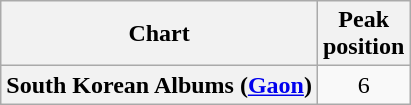<table class="wikitable plainrowheaders">
<tr>
<th>Chart</th>
<th>Peak<br>position</th>
</tr>
<tr>
<th scope="row">South Korean Albums (<a href='#'>Gaon</a>)</th>
<td align="center">6</td>
</tr>
</table>
